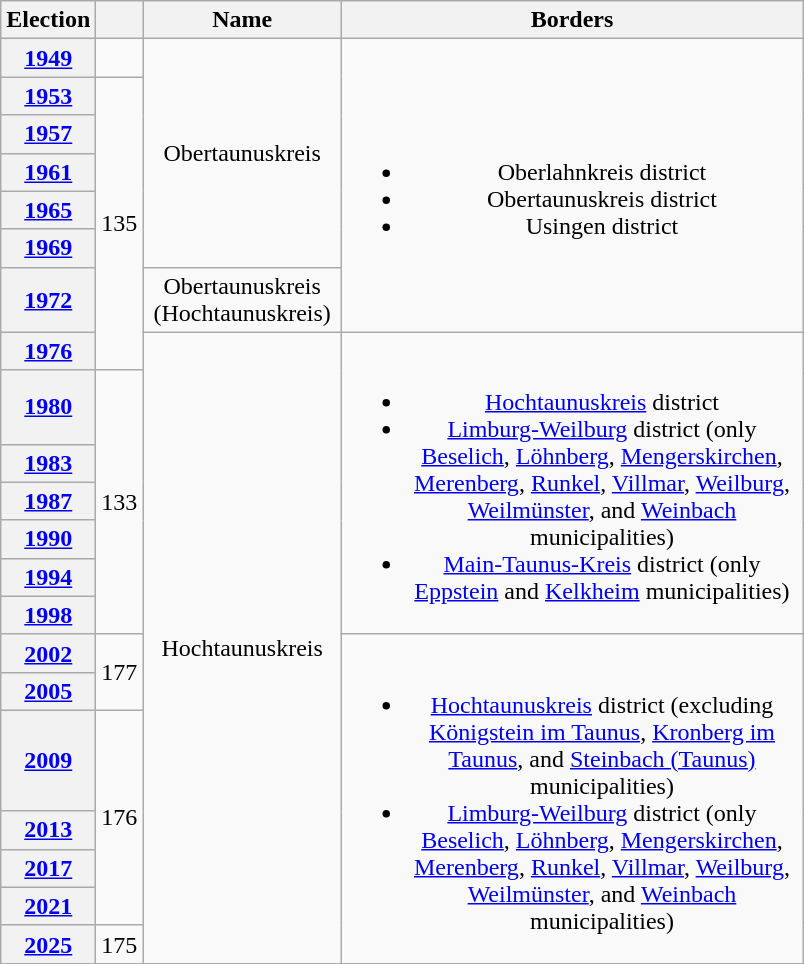<table class=wikitable style="text-align:center">
<tr>
<th>Election</th>
<th></th>
<th width=125px>Name</th>
<th width=300px>Borders</th>
</tr>
<tr>
<th><a href='#'>1949</a></th>
<td></td>
<td rowspan=6>Obertaunuskreis</td>
<td rowspan=7><br><ul><li>Oberlahnkreis district</li><li>Obertaunuskreis district</li><li>Usingen district</li></ul></td>
</tr>
<tr>
<th><a href='#'>1953</a></th>
<td rowspan=7>135</td>
</tr>
<tr>
<th><a href='#'>1957</a></th>
</tr>
<tr>
<th><a href='#'>1961</a></th>
</tr>
<tr>
<th><a href='#'>1965</a></th>
</tr>
<tr>
<th><a href='#'>1969</a></th>
</tr>
<tr>
<th><a href='#'>1972</a></th>
<td>Obertaunuskreis (Hochtaunuskreis)</td>
</tr>
<tr>
<th><a href='#'>1976</a></th>
<td rowspan=14>Hochtaunuskreis</td>
<td rowspan=7><br><ul><li><a href='#'>Hochtaunuskreis</a> district</li><li><a href='#'>Limburg-Weilburg</a> district (only <a href='#'>Beselich</a>, <a href='#'>Löhnberg</a>, <a href='#'>Mengerskirchen</a>, <a href='#'>Merenberg</a>, <a href='#'>Runkel</a>, <a href='#'>Villmar</a>, <a href='#'>Weilburg</a>, <a href='#'>Weilmünster</a>, and <a href='#'>Weinbach</a> municipalities)</li><li><a href='#'>Main-Taunus-Kreis</a> district (only <a href='#'>Eppstein</a> and <a href='#'>Kelkheim</a> municipalities)</li></ul></td>
</tr>
<tr>
<th><a href='#'>1980</a></th>
<td rowspan=6>133</td>
</tr>
<tr>
<th><a href='#'>1983</a></th>
</tr>
<tr>
<th><a href='#'>1987</a></th>
</tr>
<tr>
<th><a href='#'>1990</a></th>
</tr>
<tr>
<th><a href='#'>1994</a></th>
</tr>
<tr>
<th><a href='#'>1998</a></th>
</tr>
<tr>
<th><a href='#'>2002</a></th>
<td rowspan=2>177</td>
<td rowspan=7><br><ul><li><a href='#'>Hochtaunuskreis</a> district (excluding <a href='#'>Königstein im Taunus</a>, <a href='#'>Kronberg im Taunus</a>, and <a href='#'>Steinbach (Taunus)</a> municipalities)</li><li><a href='#'>Limburg-Weilburg</a> district (only <a href='#'>Beselich</a>, <a href='#'>Löhnberg</a>, <a href='#'>Mengerskirchen</a>, <a href='#'>Merenberg</a>, <a href='#'>Runkel</a>, <a href='#'>Villmar</a>, <a href='#'>Weilburg</a>, <a href='#'>Weilmünster</a>, and <a href='#'>Weinbach</a> municipalities)</li></ul></td>
</tr>
<tr>
<th><a href='#'>2005</a></th>
</tr>
<tr>
<th><a href='#'>2009</a></th>
<td rowspan=4>176</td>
</tr>
<tr>
<th><a href='#'>2013</a></th>
</tr>
<tr>
<th><a href='#'>2017</a></th>
</tr>
<tr>
<th><a href='#'>2021</a></th>
</tr>
<tr>
<th><a href='#'>2025</a></th>
<td>175</td>
</tr>
</table>
